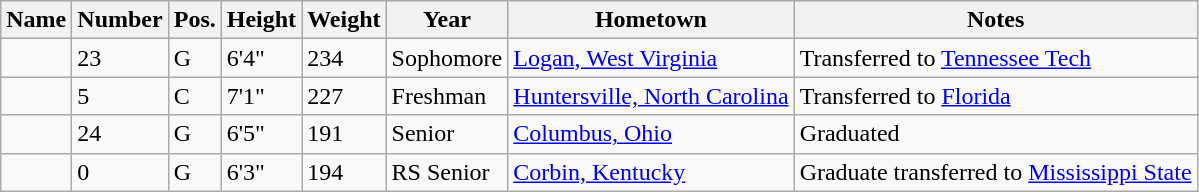<table class="wikitable sortable" border="1">
<tr>
<th>Name</th>
<th>Number</th>
<th>Pos.</th>
<th>Height</th>
<th>Weight</th>
<th>Year</th>
<th>Hometown</th>
<th class="unsortable">Notes</th>
</tr>
<tr>
<td></td>
<td>23</td>
<td>G</td>
<td>6'4"</td>
<td>234</td>
<td>Sophomore</td>
<td><a href='#'>Logan, West Virginia</a></td>
<td>Transferred to <a href='#'>Tennessee Tech</a></td>
</tr>
<tr>
<td></td>
<td>5</td>
<td>C</td>
<td>7'1"</td>
<td>227</td>
<td>Freshman</td>
<td><a href='#'>Huntersville, North Carolina</a></td>
<td>Transferred to <a href='#'>Florida</a></td>
</tr>
<tr>
<td></td>
<td>24</td>
<td>G</td>
<td>6'5"</td>
<td>191</td>
<td>Senior</td>
<td><a href='#'>Columbus, Ohio</a></td>
<td>Graduated</td>
</tr>
<tr>
<td></td>
<td>0</td>
<td>G</td>
<td>6'3"</td>
<td>194</td>
<td>RS Senior</td>
<td><a href='#'>Corbin, Kentucky</a></td>
<td>Graduate transferred to <a href='#'>Mississippi State</a></td>
</tr>
</table>
